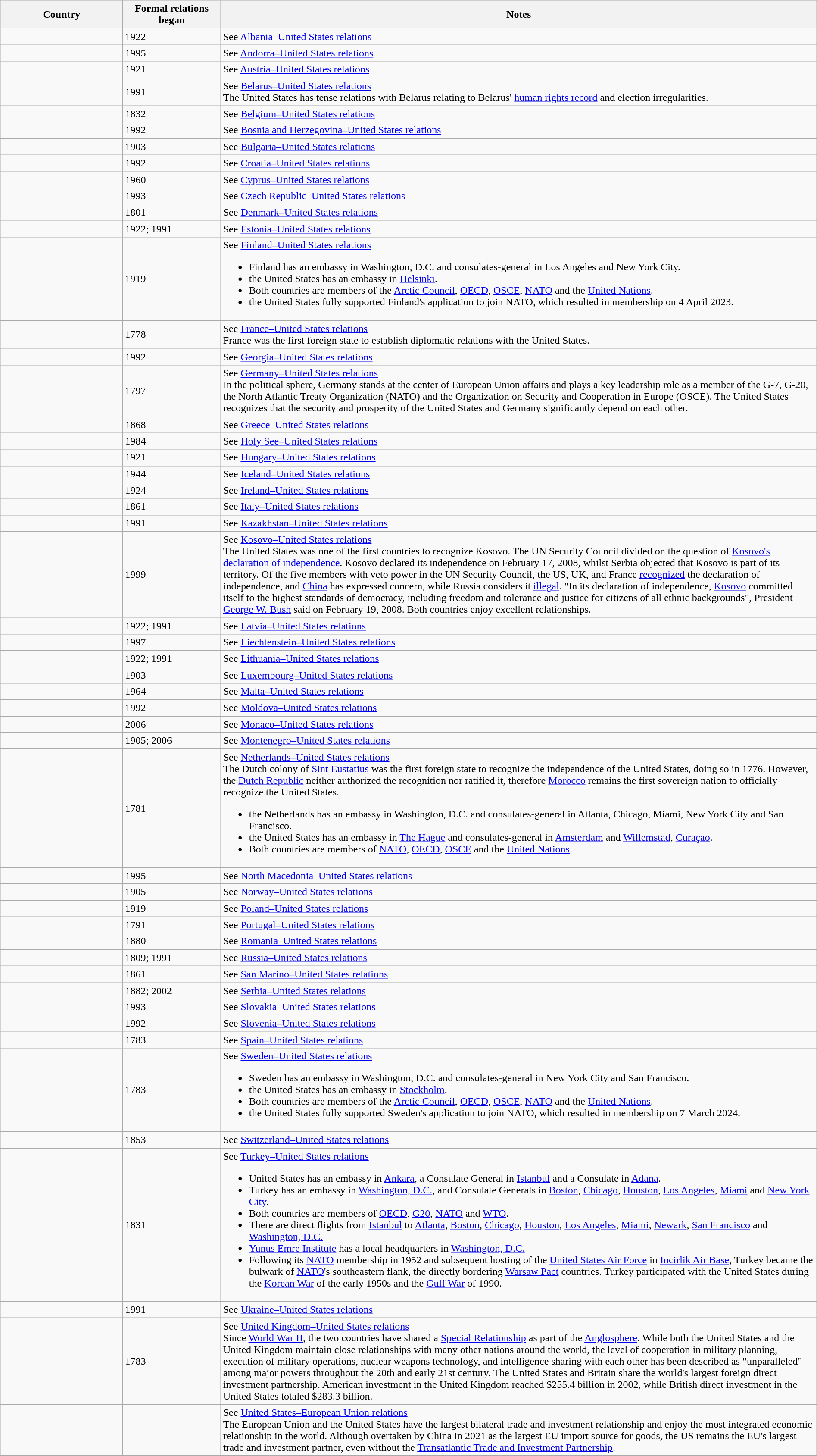<table class="wikitable sortable" border="1" style="width:100%; margin:auto;">
<tr>
<th width="15%">Country</th>
<th width="12%">Formal relations began</th>
<th>Notes</th>
</tr>
<tr -valign="top">
<td></td>
<td>1922</td>
<td>See <a href='#'>Albania–United States relations</a></td>
</tr>
<tr -valign="top">
<td></td>
<td>1995</td>
<td>See <a href='#'>Andorra–United States relations</a></td>
</tr>
<tr -valign="top">
<td></td>
<td>1921</td>
<td>See <a href='#'>Austria–United States relations</a></td>
</tr>
<tr -valign="top">
<td></td>
<td>1991</td>
<td>See <a href='#'>Belarus–United States relations</a><br>The United States has tense relations with Belarus relating to Belarus' <a href='#'>human rights record</a> and election irregularities.</td>
</tr>
<tr -valign="top">
<td></td>
<td>1832</td>
<td>See <a href='#'>Belgium–United States relations</a></td>
</tr>
<tr -valign="top">
<td></td>
<td>1992</td>
<td>See <a href='#'>Bosnia and Herzegovina–United States relations</a></td>
</tr>
<tr -valign="top">
<td></td>
<td>1903</td>
<td>See <a href='#'>Bulgaria–United States relations</a></td>
</tr>
<tr -valign="top">
<td></td>
<td>1992</td>
<td>See <a href='#'>Croatia–United States relations</a></td>
</tr>
<tr -valign="top">
<td></td>
<td>1960</td>
<td>See <a href='#'>Cyprus–United States relations</a></td>
</tr>
<tr -valign="top">
<td></td>
<td>1993</td>
<td>See <a href='#'>Czech Republic–United States relations</a><br></td>
</tr>
<tr -valign="top">
<td></td>
<td>1801</td>
<td>See <a href='#'>Denmark–United States relations</a></td>
</tr>
<tr -valign="top">
<td></td>
<td>1922; 1991</td>
<td>See <a href='#'>Estonia–United States relations</a></td>
</tr>
<tr -valign="top">
<td></td>
<td>1919</td>
<td>See <a href='#'>Finland–United States relations</a><br><ul><li>Finland has an embassy in Washington, D.C. and consulates-general in Los Angeles and New York City.</li><li>the United States has an embassy in <a href='#'>Helsinki</a>.</li><li>Both countries are members of the <a href='#'>Arctic Council</a>, <a href='#'>OECD</a>, <a href='#'>OSCE</a>, <a href='#'>NATO</a> and the <a href='#'>United Nations</a>.</li><li>the United States fully supported Finland's application to join NATO, which resulted in membership on 4 April 2023.</li></ul></td>
</tr>
<tr -valign="top">
<td></td>
<td>1778</td>
<td>See <a href='#'>France–United States relations</a><br>
France was the first foreign state to establish diplomatic relations with the United States.</td>
</tr>
<tr -valign="top">
<td></td>
<td>1992</td>
<td>See <a href='#'>Georgia–United States relations</a></td>
</tr>
<tr -valign="top">
<td></td>
<td>1797</td>
<td>See <a href='#'>Germany–United States relations</a><br>
In the political sphere, Germany stands at the center of European Union affairs and plays a key leadership role as a member of the G-7, G-20, the North Atlantic Treaty Organization (NATO) and the Organization on Security and Cooperation in Europe (OSCE).  The United States recognizes that the security and prosperity of the United States and Germany significantly depend on each other.</td>
</tr>
<tr -valign="top">
<td></td>
<td>1868</td>
<td>See <a href='#'>Greece–United States relations</a></td>
</tr>
<tr -valign="top">
<td></td>
<td>1984</td>
<td>See <a href='#'>Holy See–United States relations</a></td>
</tr>
<tr -valign="top">
<td></td>
<td>1921</td>
<td>See <a href='#'>Hungary–United States relations</a></td>
</tr>
<tr -valign="top">
<td></td>
<td>1944</td>
<td>See <a href='#'>Iceland–United States relations</a></td>
</tr>
<tr -valign="top">
<td></td>
<td>1924</td>
<td>See <a href='#'>Ireland–United States relations</a></td>
</tr>
<tr -valign="top">
<td></td>
<td>1861</td>
<td>See <a href='#'>Italy–United States relations</a><br></td>
</tr>
<tr -valign="top">
<td></td>
<td>1991</td>
<td>See <a href='#'>Kazakhstan–United States relations</a></td>
</tr>
<tr -valign="top">
<td></td>
<td>1999</td>
<td>See <a href='#'>Kosovo–United States relations</a><br>The United States was one of the first countries to recognize Kosovo. The UN Security Council divided on the question of <a href='#'>Kosovo's declaration of independence</a>. Kosovo declared its independence on February 17, 2008, whilst Serbia objected that Kosovo is part of its territory. Of the five members with veto power in the UN Security Council, the US, UK, and France <a href='#'>recognized</a> the declaration of independence, and <a href='#'>China</a> has expressed concern, while Russia considers it <a href='#'>illegal</a>. "In its declaration of independence, <a href='#'>Kosovo</a> committed itself to the highest standards of democracy, including freedom and tolerance and justice for citizens of all ethnic backgrounds", President <a href='#'>George W. Bush</a> said on February 19, 2008. Both countries enjoy excellent relationships.</td>
</tr>
<tr -valign="top">
<td></td>
<td>1922; 1991</td>
<td>See <a href='#'>Latvia–United States relations</a></td>
</tr>
<tr -valign="top">
<td></td>
<td>1997</td>
<td>See <a href='#'>Liechtenstein–United States relations</a></td>
</tr>
<tr -valign="top">
<td></td>
<td>1922; 1991</td>
<td>See <a href='#'>Lithuania–United States relations</a><br></td>
</tr>
<tr -valign="top">
<td></td>
<td>1903</td>
<td>See <a href='#'>Luxembourg–United States relations</a></td>
</tr>
<tr -valign="top">
<td></td>
<td>1964</td>
<td>See <a href='#'>Malta–United States relations</a></td>
</tr>
<tr -valign="top">
<td></td>
<td>1992</td>
<td>See <a href='#'>Moldova–United States relations</a></td>
</tr>
<tr -valign="top">
<td></td>
<td>2006</td>
<td>See <a href='#'>Monaco–United States relations</a></td>
</tr>
<tr -valign="top">
<td></td>
<td>1905; 2006</td>
<td>See <a href='#'>Montenegro–United States relations</a></td>
</tr>
<tr -valign="top">
<td></td>
<td>1781</td>
<td>See <a href='#'>Netherlands–United States relations</a><br>The Dutch colony of <a href='#'>Sint Eustatius</a> was the first foreign state to recognize the independence of the United States, doing so in 1776. However, the <a href='#'>Dutch Republic</a> neither authorized the recognition nor ratified it, therefore <a href='#'>Morocco</a> remains the first sovereign nation to officially recognize the United States.<br><ul><li>the Netherlands has an embassy in Washington, D.C. and consulates-general in Atlanta, Chicago, Miami, New York City and San Francisco.</li><li>the United States has an embassy in <a href='#'>The Hague</a> and consulates-general in <a href='#'>Amsterdam</a> and <a href='#'>Willemstad</a>, <a href='#'>Curaçao</a>.</li><li>Both countries are members of <a href='#'>NATO</a>, <a href='#'>OECD</a>, <a href='#'>OSCE</a> and the <a href='#'>United Nations</a>.</li></ul></td>
</tr>
<tr -valign="top">
<td></td>
<td>1995</td>
<td>See <a href='#'>North Macedonia–United States relations</a></td>
</tr>
<tr -valign="top">
<td></td>
<td>1905</td>
<td>See <a href='#'>Norway–United States relations</a></td>
</tr>
<tr -valign="top">
<td></td>
<td>1919</td>
<td>See <a href='#'>Poland–United States relations</a><br></td>
</tr>
<tr -valign="top">
<td></td>
<td>1791</td>
<td>See <a href='#'>Portugal–United States relations</a></td>
</tr>
<tr -valign="top">
<td></td>
<td>1880</td>
<td>See <a href='#'>Romania–United States relations</a></td>
</tr>
<tr -valign="top">
<td></td>
<td>1809; 1991</td>
<td>See <a href='#'>Russia–United States relations</a></td>
</tr>
<tr -valign="top">
<td></td>
<td>1861</td>
<td>See <a href='#'>San Marino–United States relations</a></td>
</tr>
<tr -valign="top">
<td></td>
<td>1882; 2002</td>
<td>See <a href='#'>Serbia–United States relations</a></td>
</tr>
<tr -valign="top">
<td></td>
<td>1993</td>
<td>See <a href='#'>Slovakia–United States relations</a></td>
</tr>
<tr -valign="top">
<td></td>
<td>1992</td>
<td>See <a href='#'>Slovenia–United States relations</a></td>
</tr>
<tr -valign="top">
<td></td>
<td>1783</td>
<td>See <a href='#'>Spain–United States relations</a></td>
</tr>
<tr -valign="top">
<td></td>
<td>1783</td>
<td>See <a href='#'>Sweden–United States relations</a><br><ul><li>Sweden has an embassy in Washington, D.C. and consulates-general in New York City and San Francisco.</li><li>the United States has an embassy in <a href='#'>Stockholm</a>.</li><li>Both countries are members of the <a href='#'>Arctic Council</a>, <a href='#'>OECD</a>, <a href='#'>OSCE</a>, <a href='#'>NATO</a> and the <a href='#'>United Nations</a>.</li><li>the United States fully supported Sweden's application to join NATO, which resulted in membership on 7 March 2024.</li></ul></td>
</tr>
<tr -valign="top">
<td></td>
<td>1853</td>
<td>See <a href='#'>Switzerland–United States relations</a></td>
</tr>
<tr -valign="top">
<td></td>
<td>1831</td>
<td>See <a href='#'>Turkey–United States relations</a><br><ul><li>United States has an embassy in <a href='#'>Ankara</a>, a Consulate General in <a href='#'>Istanbul</a> and a Consulate in <a href='#'>Adana</a>.</li><li>Turkey has an embassy in <a href='#'>Washington, D.C.</a>, and Consulate Generals in <a href='#'>Boston</a>, <a href='#'>Chicago</a>, <a href='#'>Houston</a>, <a href='#'>Los Angeles</a>, <a href='#'>Miami</a> and <a href='#'>New York City</a>.</li><li>Both countries are members of <a href='#'>OECD</a>, <a href='#'>G20</a>, <a href='#'>NATO</a> and <a href='#'>WTO</a>.</li><li>There are direct flights from <a href='#'>Istanbul</a>  to <a href='#'>Atlanta</a>, <a href='#'>Boston</a>, <a href='#'>Chicago</a>, <a href='#'>Houston</a>, <a href='#'>Los Angeles</a>, <a href='#'>Miami</a>, <a href='#'>Newark</a>, <a href='#'>San Francisco</a> and <a href='#'>Washington, D.C.</a></li><li><a href='#'>Yunus Emre Institute</a> has a local headquarters in <a href='#'>Washington, D.C.</a></li><li>Following its <a href='#'>NATO</a> membership in 1952 and subsequent hosting of the <a href='#'>United States Air Force</a> in <a href='#'>Incirlik Air Base</a>, Turkey became the bulwark of <a href='#'>NATO</a>'s southeastern flank, the directly bordering <a href='#'>Warsaw Pact</a> countries. Turkey participated with the United States during the <a href='#'>Korean War</a> of the early 1950s and the <a href='#'>Gulf War</a> of 1990.</li></ul></td>
</tr>
<tr -valign="top">
<td></td>
<td>1991</td>
<td>See <a href='#'>Ukraine–United States relations</a></td>
</tr>
<tr -valign="top">
<td></td>
<td>1783</td>
<td>See <a href='#'>United Kingdom–United States relations</a><br>Since <a href='#'>World War II</a>, the two countries have shared a <a href='#'>Special Relationship</a> as part of the <a href='#'>Anglosphere</a>. While both the United States and the United Kingdom maintain close relationships with many other nations around the world, the level of cooperation in military planning, execution of military operations, nuclear weapons technology, and intelligence sharing with each other has been described as "unparalleled" among major powers throughout the 20th and early 21st century. The United States and Britain share the world's largest foreign direct investment partnership. American investment in the United Kingdom reached $255.4 billion in 2002, while British direct investment in the United States totaled $283.3 billion.</td>
</tr>
<tr -valign="top">
<td></td>
<td></td>
<td>See <a href='#'>United States–European Union relations</a><br>
The European Union and the United States have the largest bilateral trade and investment relationship and enjoy the most integrated economic relationship in the world. Although overtaken by China in 2021 as the largest EU import source for goods, the US remains the EU's largest trade and investment partner, even without the <a href='#'>Transatlantic Trade and Investment Partnership</a>.</td>
</tr>
</table>
